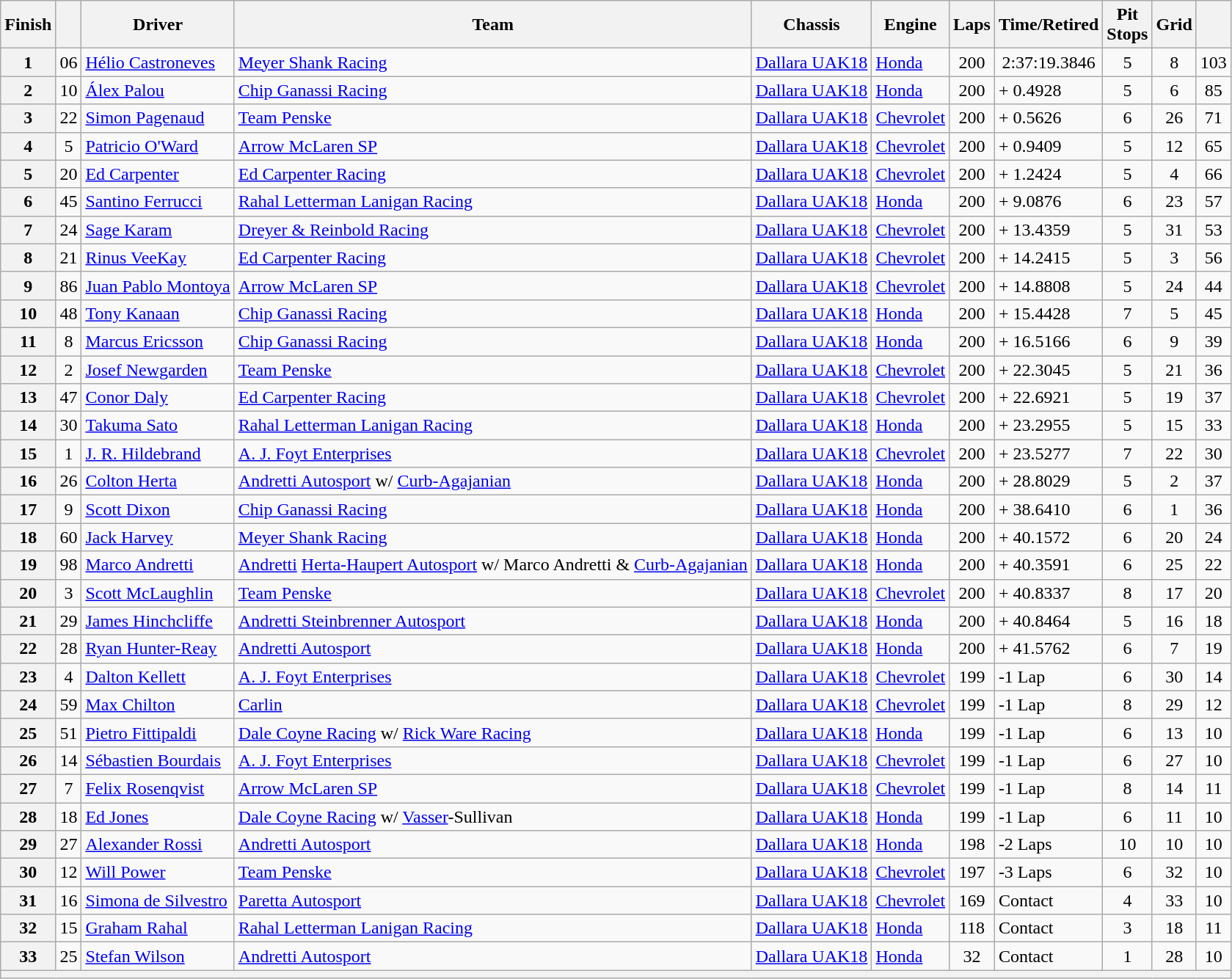<table class="wikitable">
<tr>
<th>Finish</th>
<th></th>
<th>Driver</th>
<th>Team</th>
<th>Chassis</th>
<th>Engine</th>
<th>Laps</th>
<th>Time/Retired</th>
<th>Pit<br>Stops</th>
<th>Grid</th>
<th></th>
</tr>
<tr>
<th>1</th>
<td align=center>06</td>
<td> <a href='#'>Hélio Castroneves</a> <strong></strong></td>
<td><a href='#'>Meyer Shank Racing</a></td>
<td><a href='#'>Dallara UAK18</a></td>
<td><a href='#'>Honda</a></td>
<td align=center>200</td>
<td align=center>2:37:19.3846</td>
<td align=center>5</td>
<td align=center>8</td>
<td align=center>103</td>
</tr>
<tr>
<th>2</th>
<td align=center>10</td>
<td> <a href='#'>Álex Palou</a></td>
<td><a href='#'>Chip Ganassi Racing</a></td>
<td><a href='#'>Dallara UAK18</a></td>
<td><a href='#'>Honda</a></td>
<td align=center>200</td>
<td>+ 0.4928</td>
<td align=center>5</td>
<td align=center>6</td>
<td align=center>85</td>
</tr>
<tr>
<th>3</th>
<td align=center>22</td>
<td> <a href='#'>Simon Pagenaud</a> <strong></strong></td>
<td><a href='#'>Team Penske</a></td>
<td><a href='#'>Dallara UAK18</a></td>
<td><a href='#'>Chevrolet</a></td>
<td align=center>200</td>
<td>+ 0.5626</td>
<td align=center>6</td>
<td align=center>26</td>
<td align=center>71</td>
</tr>
<tr>
<th>4</th>
<td align=center>5</td>
<td> <a href='#'>Patricio O'Ward</a></td>
<td><a href='#'>Arrow McLaren SP</a></td>
<td><a href='#'>Dallara UAK18</a></td>
<td><a href='#'>Chevrolet</a></td>
<td align=center>200</td>
<td>+ 0.9409</td>
<td align=center>5</td>
<td align=center>12</td>
<td align=center>65</td>
</tr>
<tr>
<th>5</th>
<td align=center>20</td>
<td> <a href='#'>Ed Carpenter</a></td>
<td><a href='#'>Ed Carpenter Racing</a></td>
<td><a href='#'>Dallara UAK18</a></td>
<td><a href='#'>Chevrolet</a></td>
<td align=center>200</td>
<td>+ 1.2424</td>
<td align=center>5</td>
<td align=center>4</td>
<td align=center>66</td>
</tr>
<tr>
<th>6</th>
<td align=center>45</td>
<td> <a href='#'>Santino Ferrucci</a></td>
<td><a href='#'>Rahal Letterman Lanigan Racing</a></td>
<td><a href='#'>Dallara UAK18</a></td>
<td><a href='#'>Honda</a></td>
<td align=center>200</td>
<td>+ 9.0876</td>
<td align=center>6</td>
<td align=center>23</td>
<td align=center>57</td>
</tr>
<tr>
<th>7</th>
<td align=center>24</td>
<td> <a href='#'>Sage Karam</a></td>
<td><a href='#'>Dreyer & Reinbold Racing</a></td>
<td><a href='#'>Dallara UAK18</a></td>
<td><a href='#'>Chevrolet</a></td>
<td align=center>200</td>
<td>+ 13.4359</td>
<td align=center>5</td>
<td align=center>31</td>
<td align=center>53</td>
</tr>
<tr>
<th>8</th>
<td align=center>21</td>
<td> <a href='#'>Rinus VeeKay</a></td>
<td><a href='#'>Ed Carpenter Racing</a></td>
<td><a href='#'>Dallara UAK18</a></td>
<td><a href='#'>Chevrolet</a></td>
<td align=center>200</td>
<td>+ 14.2415</td>
<td align=center>5</td>
<td align=center>3</td>
<td align=center>56</td>
</tr>
<tr>
<th>9</th>
<td align=center>86</td>
<td> <a href='#'>Juan Pablo Montoya</a> <strong></strong></td>
<td><a href='#'>Arrow McLaren SP</a></td>
<td><a href='#'>Dallara UAK18</a></td>
<td><a href='#'>Chevrolet</a></td>
<td align=center>200</td>
<td>+ 14.8808</td>
<td align=center>5</td>
<td align=center>24</td>
<td align=center>44</td>
</tr>
<tr>
<th>10</th>
<td align=center>48</td>
<td> <a href='#'>Tony Kanaan</a> <strong></strong></td>
<td><a href='#'>Chip Ganassi Racing</a></td>
<td><a href='#'>Dallara UAK18</a></td>
<td><a href='#'>Honda</a></td>
<td align=center>200</td>
<td>+ 15.4428</td>
<td align=center>7</td>
<td align=center>5</td>
<td align=center>45</td>
</tr>
<tr>
<th>11</th>
<td align=center>8</td>
<td> <a href='#'>Marcus Ericsson</a></td>
<td><a href='#'>Chip Ganassi Racing</a></td>
<td><a href='#'>Dallara UAK18</a></td>
<td><a href='#'>Honda</a></td>
<td align=center>200</td>
<td>+ 16.5166</td>
<td align=center>6</td>
<td align=center>9</td>
<td align=center>39</td>
</tr>
<tr>
<th>12</th>
<td align=center>2</td>
<td> <a href='#'>Josef Newgarden</a></td>
<td><a href='#'>Team Penske</a></td>
<td><a href='#'>Dallara UAK18</a></td>
<td><a href='#'>Chevrolet</a></td>
<td align=center>200</td>
<td>+ 22.3045</td>
<td align=center>5</td>
<td align=center>21</td>
<td align=center>36</td>
</tr>
<tr>
<th>13</th>
<td align=center>47</td>
<td> <a href='#'>Conor Daly</a></td>
<td><a href='#'>Ed Carpenter Racing</a></td>
<td><a href='#'>Dallara UAK18</a></td>
<td><a href='#'>Chevrolet</a></td>
<td align=center>200</td>
<td>+ 22.6921</td>
<td align=center>5</td>
<td align=center>19</td>
<td align=center>37</td>
</tr>
<tr>
<th>14</th>
<td align=center>30</td>
<td> <a href='#'>Takuma Sato</a> <strong></strong></td>
<td><a href='#'>Rahal Letterman Lanigan Racing</a></td>
<td><a href='#'>Dallara UAK18</a></td>
<td><a href='#'>Honda</a></td>
<td align=center>200</td>
<td>+ 23.2955</td>
<td align=center>5</td>
<td align=center>15</td>
<td align=center>33</td>
</tr>
<tr>
<th>15</th>
<td align=center>1</td>
<td> <a href='#'>J. R. Hildebrand</a></td>
<td><a href='#'>A. J. Foyt Enterprises</a></td>
<td><a href='#'>Dallara UAK18</a></td>
<td><a href='#'>Chevrolet</a></td>
<td align=center>200</td>
<td>+ 23.5277</td>
<td align=center>7</td>
<td align=center>22</td>
<td align=center>30</td>
</tr>
<tr>
<th>16</th>
<td align=center>26</td>
<td> <a href='#'>Colton Herta</a></td>
<td><a href='#'>Andretti Autosport</a> w/ <a href='#'>Curb-Agajanian</a></td>
<td><a href='#'>Dallara UAK18</a></td>
<td><a href='#'>Honda</a></td>
<td align=center>200</td>
<td>+ 28.8029</td>
<td align=center>5</td>
<td align=center>2</td>
<td align=center>37</td>
</tr>
<tr>
<th>17</th>
<td align=center>9</td>
<td> <a href='#'>Scott Dixon</a> <strong></strong></td>
<td><a href='#'>Chip Ganassi Racing</a></td>
<td><a href='#'>Dallara UAK18</a></td>
<td><a href='#'>Honda</a></td>
<td align=center>200</td>
<td>+ 38.6410</td>
<td align=center>6</td>
<td align=center>1</td>
<td align=center>36</td>
</tr>
<tr>
<th>18</th>
<td align=center>60</td>
<td> <a href='#'>Jack Harvey</a></td>
<td><a href='#'>Meyer Shank Racing</a></td>
<td><a href='#'>Dallara UAK18</a></td>
<td><a href='#'>Honda</a></td>
<td align=center>200</td>
<td>+ 40.1572</td>
<td align=center>6</td>
<td align=center>20</td>
<td align=center>24</td>
</tr>
<tr>
<th>19</th>
<td align=center>98</td>
<td> <a href='#'>Marco Andretti</a></td>
<td><a href='#'>Andretti</a> <a href='#'>Herta-Haupert Autosport</a> w/ Marco Andretti & <a href='#'>Curb-Agajanian</a></td>
<td><a href='#'>Dallara UAK18</a></td>
<td><a href='#'>Honda</a></td>
<td align=center>200</td>
<td>+ 40.3591</td>
<td align=center>6</td>
<td align=center>25</td>
<td align=center>22</td>
</tr>
<tr>
<th>20</th>
<td align=center>3</td>
<td> <a href='#'>Scott McLaughlin</a> <strong></strong></td>
<td><a href='#'>Team Penske</a></td>
<td><a href='#'>Dallara UAK18</a></td>
<td><a href='#'>Chevrolet</a></td>
<td align=center>200</td>
<td>+ 40.8337</td>
<td align=center>8</td>
<td align=center>17</td>
<td align=center>20</td>
</tr>
<tr>
<th>21</th>
<td align=center>29</td>
<td> <a href='#'>James Hinchcliffe</a></td>
<td><a href='#'>Andretti Steinbrenner Autosport</a></td>
<td><a href='#'>Dallara UAK18</a></td>
<td><a href='#'>Honda</a></td>
<td align=center>200</td>
<td>+ 40.8464</td>
<td align=center>5</td>
<td align=center>16</td>
<td align=center>18</td>
</tr>
<tr>
<th>22</th>
<td align=center>28</td>
<td> <a href='#'>Ryan Hunter-Reay</a> <strong></strong></td>
<td><a href='#'>Andretti Autosport</a></td>
<td><a href='#'>Dallara UAK18</a></td>
<td><a href='#'>Honda</a></td>
<td align=center>200</td>
<td>+ 41.5762</td>
<td align=center>6</td>
<td align=center>7</td>
<td align=center>19</td>
</tr>
<tr>
<th>23</th>
<td align=center>4</td>
<td> <a href='#'>Dalton Kellett</a></td>
<td><a href='#'>A. J. Foyt Enterprises</a></td>
<td><a href='#'>Dallara UAK18</a></td>
<td><a href='#'>Chevrolet</a></td>
<td align=center>199</td>
<td>-1 Lap</td>
<td align=center>6</td>
<td align=center>30</td>
<td align=center>14</td>
</tr>
<tr>
<th>24</th>
<td align=center>59</td>
<td> <a href='#'>Max Chilton</a></td>
<td><a href='#'>Carlin</a></td>
<td><a href='#'>Dallara UAK18</a></td>
<td><a href='#'>Chevrolet</a></td>
<td align=center>199</td>
<td>-1 Lap</td>
<td align=center>8</td>
<td align=center>29</td>
<td align=center>12</td>
</tr>
<tr>
<th>25</th>
<td align=center>51</td>
<td> <a href='#'>Pietro Fittipaldi</a> <strong></strong></td>
<td><a href='#'>Dale Coyne Racing</a> w/ <a href='#'>Rick Ware Racing</a></td>
<td><a href='#'>Dallara UAK18</a></td>
<td><a href='#'>Honda</a></td>
<td align=center>199</td>
<td>-1 Lap</td>
<td align=center>6</td>
<td align=center>13</td>
<td align=center>10</td>
</tr>
<tr>
<th>26</th>
<td align=center>14</td>
<td> <a href='#'>Sébastien Bourdais</a></td>
<td><a href='#'>A. J. Foyt Enterprises</a></td>
<td><a href='#'>Dallara UAK18</a></td>
<td><a href='#'>Chevrolet</a></td>
<td align=center>199</td>
<td>-1 Lap</td>
<td align=center>6</td>
<td align=center>27</td>
<td align=center>10</td>
</tr>
<tr>
<th>27</th>
<td align=center>7</td>
<td> <a href='#'>Felix Rosenqvist</a></td>
<td><a href='#'>Arrow McLaren SP</a></td>
<td><a href='#'>Dallara UAK18</a></td>
<td><a href='#'>Chevrolet</a></td>
<td align=center>199</td>
<td>-1 Lap</td>
<td align=center>8</td>
<td align=center>14</td>
<td align=center>11</td>
</tr>
<tr>
<th>28</th>
<td align=center>18</td>
<td> <a href='#'>Ed Jones</a></td>
<td><a href='#'>Dale Coyne Racing</a> w/ <a href='#'>Vasser</a>-Sullivan</td>
<td><a href='#'>Dallara UAK18</a></td>
<td><a href='#'>Honda</a></td>
<td align=center>199</td>
<td>-1 Lap</td>
<td align=center>6</td>
<td align=center>11</td>
<td align=center>10</td>
</tr>
<tr>
<th>29</th>
<td align=center>27</td>
<td> <a href='#'>Alexander Rossi</a> <strong></strong></td>
<td><a href='#'>Andretti Autosport</a></td>
<td><a href='#'>Dallara UAK18</a></td>
<td><a href='#'>Honda</a></td>
<td align=center>198</td>
<td>-2 Laps</td>
<td align=center>10</td>
<td align=center>10</td>
<td align=center>10</td>
</tr>
<tr>
<th>30</th>
<td align=center>12</td>
<td> <a href='#'>Will Power</a> <strong></strong></td>
<td><a href='#'>Team Penske</a></td>
<td><a href='#'>Dallara UAK18</a></td>
<td><a href='#'>Chevrolet</a></td>
<td align=center>197</td>
<td>-3 Laps</td>
<td align=center>6</td>
<td align=center>32</td>
<td align=center>10</td>
</tr>
<tr>
<th>31</th>
<td align=center>16</td>
<td> <a href='#'>Simona de Silvestro</a></td>
<td><a href='#'>Paretta Autosport</a></td>
<td><a href='#'>Dallara UAK18</a></td>
<td><a href='#'>Chevrolet</a></td>
<td align=center>169</td>
<td>Contact</td>
<td align=center>4</td>
<td align=center>33</td>
<td align=center>10</td>
</tr>
<tr>
<th>32</th>
<td align=center>15</td>
<td> <a href='#'>Graham Rahal</a></td>
<td><a href='#'>Rahal Letterman Lanigan Racing</a></td>
<td><a href='#'>Dallara UAK18</a></td>
<td><a href='#'>Honda</a></td>
<td align=center>118</td>
<td>Contact</td>
<td align=center>3</td>
<td align=center>18</td>
<td align=center>11</td>
</tr>
<tr>
<th>33</th>
<td align=center>25</td>
<td> <a href='#'>Stefan Wilson</a></td>
<td><a href='#'>Andretti Autosport</a></td>
<td><a href='#'>Dallara UAK18</a></td>
<td><a href='#'>Honda</a></td>
<td align=center>32</td>
<td>Contact</td>
<td align=center>1</td>
<td align=center>28</td>
<td align=center>10</td>
</tr>
<tr>
<th colspan=11></th>
</tr>
</table>
